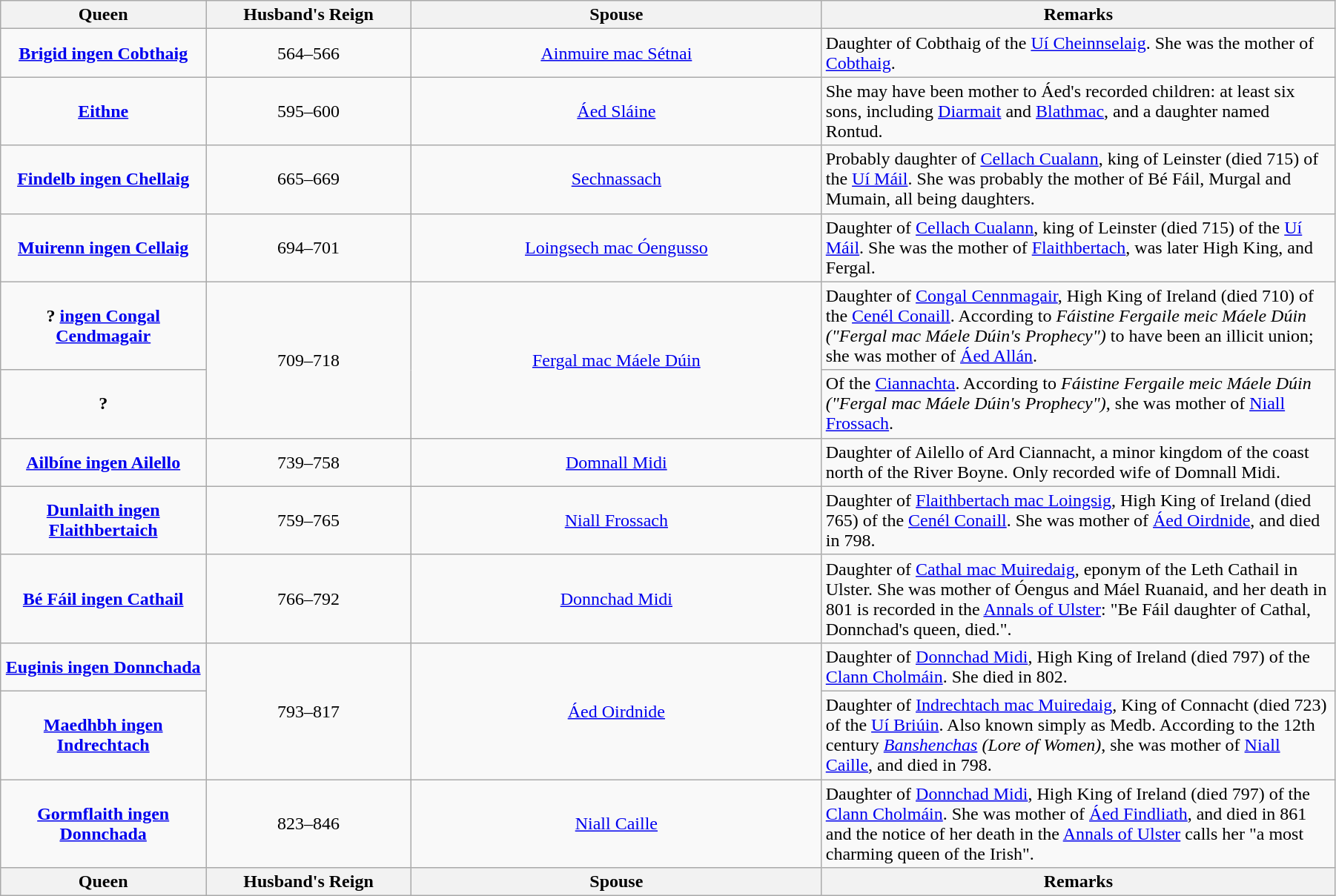<table width=95% class="wikitable">
<tr>
<th width="10%">Queen</th>
<th width="10%">Husband's Reign</th>
<th width="20%">Spouse</th>
<th width="25%">Remarks</th>
</tr>
<tr>
<td align="center"><strong><a href='#'>Brigid ingen Cobthaig</a></strong></td>
<td align="center">564–566</td>
<td align="center"><a href='#'>Ainmuire mac Sétnai</a></td>
<td>Daughter of Cobthaig of the <a href='#'>Uí Cheinnselaig</a>.  She was the mother of <a href='#'>Cobthaig</a>.</td>
</tr>
<tr>
<td align="center"><strong><a href='#'>Eithne</a></strong></td>
<td align="center">595–600</td>
<td align="center"><a href='#'>Áed Sláine</a></td>
<td>She may have been mother to Áed's recorded children: at least six sons, including <a href='#'>Diarmait</a> and <a href='#'>Blathmac</a>, and a daughter named Rontud.</td>
</tr>
<tr>
<td align="center"><strong><a href='#'>Findelb ingen Chellaig</a></strong></td>
<td align="center">665–669</td>
<td align="center"><a href='#'>Sechnassach</a></td>
<td>Probably daughter of <a href='#'>Cellach Cualann</a>, king of Leinster (died 715) of the <a href='#'>Uí Máil</a>.  She was probably the mother of Bé Fáil, Murgal and Mumain, all being daughters.</td>
</tr>
<tr>
<td align="center"><strong><a href='#'>Muirenn ingen Cellaig</a></strong></td>
<td align="center">694–701</td>
<td align="center"><a href='#'>Loingsech mac Óengusso</a></td>
<td>Daughter of <a href='#'>Cellach Cualann</a>, king of Leinster (died 715) of the <a href='#'>Uí Máil</a>.  She was the mother of <a href='#'>Flaithbertach</a>, was later High King, and Fergal.</td>
</tr>
<tr>
<td align="center"><strong>? <a href='#'>ingen Congal Cendmagair</a></strong></td>
<td align="center" rowspan="2">709–718</td>
<td align="center" rowspan="2"><a href='#'>Fergal mac Máele Dúin</a></td>
<td>Daughter of <a href='#'>Congal Cennmagair</a>, High King of Ireland (died 710) of the <a href='#'>Cenél Conaill</a>.  According to <em>Fáistine Fergaile meic Máele Dúin ("Fergal mac Máele Dúin's Prophecy")</em> to have been an illicit union; she was mother of <a href='#'>Áed Allán</a>.</td>
</tr>
<tr>
<td align="center"><strong>?</strong></td>
<td>Of the <a href='#'>Ciannachta</a>. According to <em>Fáistine Fergaile meic Máele Dúin ("Fergal mac Máele Dúin's Prophecy")</em>, she was mother of <a href='#'>Niall Frossach</a>.</td>
</tr>
<tr>
<td align="center"><strong><a href='#'>Ailbíne ingen Ailello</a></strong></td>
<td align="center">739–758</td>
<td align="center"><a href='#'>Domnall Midi</a></td>
<td>Daughter of Ailello of Ard Ciannacht, a minor kingdom of the coast north of the River Boyne.  Only recorded wife of Domnall Midi.</td>
</tr>
<tr>
<td align="center"><strong><a href='#'>Dunlaith ingen Flaithbertaich</a></strong></td>
<td align="center">759–765</td>
<td align="center"><a href='#'>Niall Frossach</a></td>
<td>Daughter of <a href='#'>Flaithbertach mac Loingsig</a>, High King of Ireland (died 765) of the <a href='#'>Cenél Conaill</a>.  She was mother of <a href='#'>Áed Oirdnide</a>, and died in 798.</td>
</tr>
<tr>
<td align="center"><strong><a href='#'>Bé Fáil ingen Cathail</a></strong></td>
<td align="center">766–792</td>
<td align="center"><a href='#'>Donnchad Midi</a></td>
<td>Daughter of <a href='#'>Cathal mac Muiredaig</a>, eponym of the Leth Cathail in Ulster.  She was mother of Óengus and Máel Ruanaid, and her death in 801 is recorded in the <a href='#'>Annals of Ulster</a>: "Be Fáil daughter of Cathal, Donnchad's queen, died.".</td>
</tr>
<tr>
<td align="center"><strong><a href='#'>Euginis ingen Donnchada</a></strong></td>
<td align="center" rowspan="2">793–817</td>
<td align="center" rowspan="2"><a href='#'>Áed Oirdnide</a></td>
<td>Daughter of <a href='#'>Donnchad Midi</a>, High King of Ireland (died 797) of the <a href='#'>Clann Cholmáin</a>. She died in 802.</td>
</tr>
<tr>
<td align="center"><strong><a href='#'>Maedhbh ingen Indrechtach</a></strong></td>
<td>Daughter of <a href='#'>Indrechtach mac Muiredaig</a>, King of Connacht (died 723) of the <a href='#'>Uí Briúin</a>. Also known simply as Medb. According to the 12th century <em><a href='#'>Banshenchas</a> (Lore of Women)</em>, she was mother of <a href='#'>Niall Caille</a>, and died in 798.</td>
</tr>
<tr>
<td align="center"><strong><a href='#'>Gormflaith ingen Donnchada</a></strong></td>
<td align="center">823–846</td>
<td align="center"><a href='#'>Niall Caille</a></td>
<td>Daughter of <a href='#'>Donnchad Midi</a>, High King of Ireland (died 797) of the <a href='#'>Clann Cholmáin</a>. She was mother of <a href='#'>Áed Findliath</a>, and died in 861 and the notice of her death in the <a href='#'>Annals of Ulster</a> calls her "a most charming queen of the Irish".</td>
</tr>
<tr>
<th width="10%">Queen</th>
<th width="10%">Husband's Reign</th>
<th width="20%">Spouse</th>
<th width="25%">Remarks</th>
</tr>
</table>
